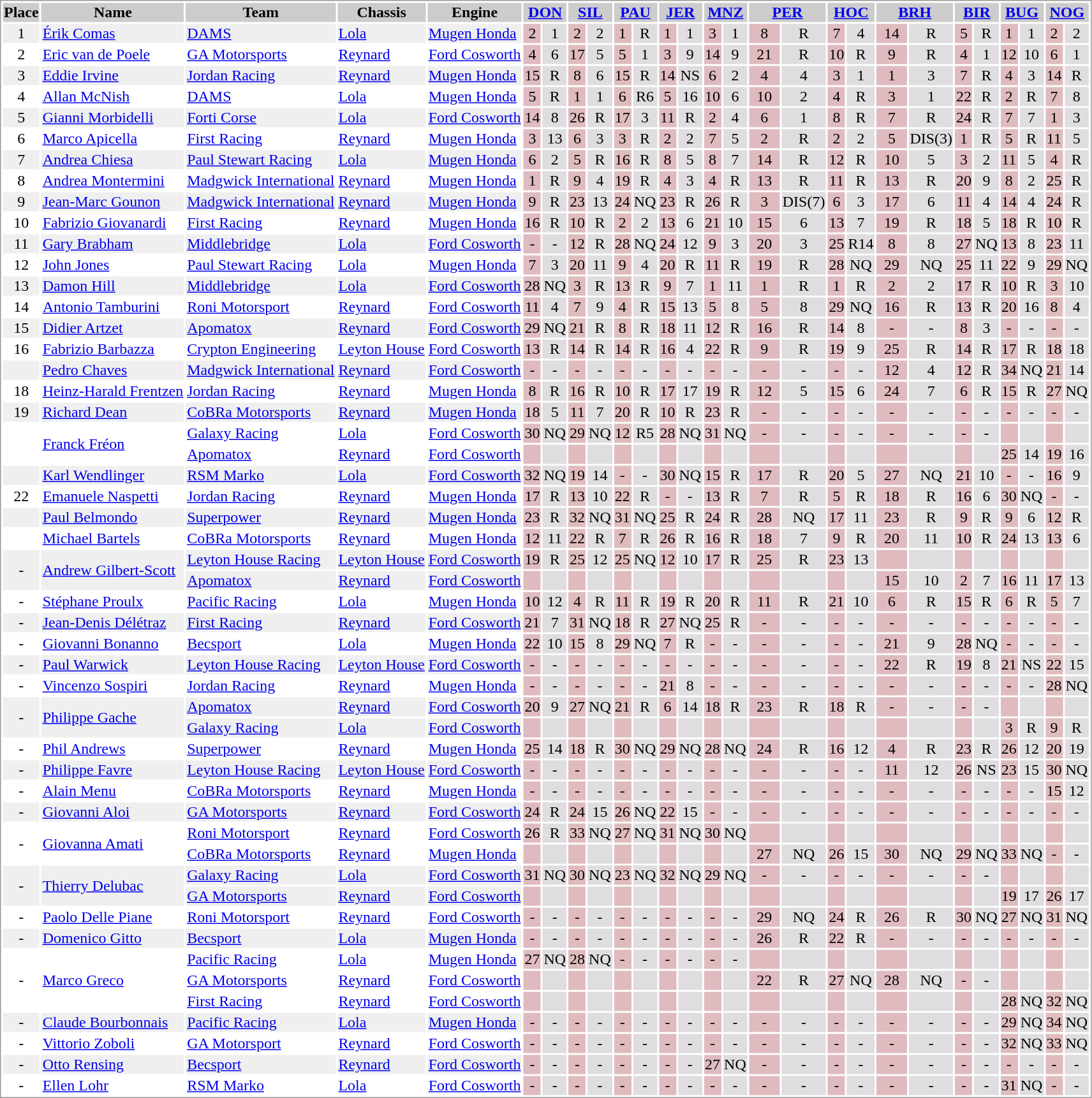<table border="0" style="border: 1px solid #999; background-color:#FFFFFF; text-align:center">
<tr align="center" style="background:#CCCCCC;">
<td><strong>Place</strong></td>
<td><strong>Name</strong></td>
<td><strong>Team</strong></td>
<td><strong>Chassis</strong></td>
<td><strong>Engine</strong></td>
<th colspan=2><a href='#'>DON</a><br></th>
<th colspan=2><a href='#'>SIL</a><br></th>
<th colspan=2><a href='#'>PAU</a><br></th>
<th colspan=2><a href='#'>JER</a><br></th>
<th colspan=2><a href='#'>MNZ</a><br></th>
<th colspan=2><a href='#'>PER</a><br></th>
<th colspan=2><a href='#'>HOC</a><br></th>
<th colspan=2><a href='#'>BRH</a><br></th>
<th colspan=2><a href='#'>BIR</a><br></th>
<th colspan=2><a href='#'>BUG</a><br></th>
<th colspan=2><a href='#'>NOG</a><br></th>
</tr>
<tr style="background:#EFEFEF;">
<td>1</td>
<td align="left"> <a href='#'>Érik Comas</a></td>
<td align="left"><a href='#'>DAMS</a></td>
<td align="left"><a href='#'>Lola</a></td>
<td align="left"><a href='#'>Mugen Honda</a></td>
<td style="background:#DFBBBF;">2</td>
<td style="background:#DFDDDF;">1</td>
<td style="background:#DFBBBF;">2</td>
<td style="background:#DFDDDF;">2</td>
<td style="background:#DFBBBF;">1</td>
<td style="background:#DFDDDF;">R</td>
<td style="background:#DFBBBF;">1</td>
<td style="background:#DFDDDF;">1</td>
<td style="background:#DFBBBF;">3</td>
<td style="background:#DFDDDF;">1</td>
<td style="background:#DFBBBF;" width="30">8</td>
<td style="background:#DFDDDF;">R</td>
<td style="background:#DFBBBF;">7</td>
<td style="background:#DFDDDF;">4</td>
<td style="background:#DFBBBF;" width="30">14</td>
<td style="background:#DFDDDF;">R</td>
<td style="background:#DFBBBF;">5</td>
<td style="background:#DFDDDF;">R</td>
<td style="background:#DFBBBF;">1</td>
<td style="background:#DFDDDF;">1</td>
<td style="background:#DFBBBF;">2</td>
<td style="background:#DFDDDF;">2</td>
</tr>
<tr>
<td>2</td>
<td align="left"> <a href='#'>Eric van de Poele</a></td>
<td align="left"><a href='#'>GA Motorsports</a></td>
<td align="left"><a href='#'>Reynard</a></td>
<td align="left"><a href='#'>Ford Cosworth</a></td>
<td style="background:#DFBBBF;">4</td>
<td style="background:#DFDDDF;">6</td>
<td style="background:#DFBBBF;">17</td>
<td style="background:#DFDDDF;">5</td>
<td style="background:#DFBBBF;">5</td>
<td style="background:#DFDDDF;">1</td>
<td style="background:#DFBBBF;">3</td>
<td style="background:#DFDDDF;">9</td>
<td style="background:#DFBBBF;">14</td>
<td style="background:#DFDDDF;">9</td>
<td style="background:#DFBBBF;">21</td>
<td style="background:#DFDDDF;">R</td>
<td style="background:#DFBBBF;">10</td>
<td style="background:#DFDDDF;">R</td>
<td style="background:#DFBBBF;">9</td>
<td style="background:#DFDDDF;">R</td>
<td style="background:#DFBBBF;">4</td>
<td style="background:#DFDDDF;">1</td>
<td style="background:#DFBBBF;">12</td>
<td style="background:#DFDDDF;">10</td>
<td style="background:#DFBBBF;">6</td>
<td style="background:#DFDDDF;">1</td>
</tr>
<tr style="background:#EFEFEF;">
<td>3</td>
<td align="left"> <a href='#'>Eddie Irvine</a></td>
<td align="left"><a href='#'>Jordan Racing</a></td>
<td align="left"><a href='#'>Reynard</a></td>
<td align="left"><a href='#'>Mugen Honda</a></td>
<td style="background:#DFBBBF;">15</td>
<td style="background:#DFDDDF;">R</td>
<td style="background:#DFBBBF;">8</td>
<td style="background:#DFDDDF;">6</td>
<td style="background:#DFBBBF;">15</td>
<td style="background:#DFDDDF;">R</td>
<td style="background:#DFBBBF;">14</td>
<td style="background:#DFDDDF;">NS</td>
<td style="background:#DFBBBF;">6</td>
<td style="background:#DFDDDF;">2</td>
<td style="background:#DFBBBF;">4</td>
<td style="background:#DFDDDF;">4</td>
<td style="background:#DFBBBF;">3</td>
<td style="background:#DFDDDF;">1</td>
<td style="background:#DFBBBF;">1</td>
<td style="background:#DFDDDF;">3</td>
<td style="background:#DFBBBF;">7</td>
<td style="background:#DFDDDF;">R</td>
<td style="background:#DFBBBF;">4</td>
<td style="background:#DFDDDF;">3</td>
<td style="background:#DFBBBF;">14</td>
<td style="background:#DFDDDF;">R</td>
</tr>
<tr>
<td>4</td>
<td align="left"> <a href='#'>Allan McNish</a></td>
<td align="left"><a href='#'>DAMS</a></td>
<td align="left"><a href='#'>Lola</a></td>
<td align="left"><a href='#'>Mugen Honda</a></td>
<td style="background:#DFBBBF;">5</td>
<td style="background:#DFDDDF;">R</td>
<td style="background:#DFBBBF;">1</td>
<td style="background:#DFDDDF;">1</td>
<td style="background:#DFBBBF;">6</td>
<td style="background:#DFDDDF;">R6</td>
<td style="background:#DFBBBF;">5</td>
<td style="background:#DFDDDF;">16</td>
<td style="background:#DFBBBF;">10</td>
<td style="background:#DFDDDF;">6</td>
<td style="background:#DFBBBF;">10</td>
<td style="background:#DFDDDF;">2</td>
<td style="background:#DFBBBF;">4</td>
<td style="background:#DFDDDF;">R</td>
<td style="background:#DFBBBF;">3</td>
<td style="background:#DFDDDF;">1</td>
<td style="background:#DFBBBF;">22</td>
<td style="background:#DFDDDF;">R</td>
<td style="background:#DFBBBF;">2</td>
<td style="background:#DFDDDF;">R</td>
<td style="background:#DFBBBF;">7</td>
<td style="background:#DFDDDF;">8</td>
</tr>
<tr style="background:#EFEFEF;">
<td>5</td>
<td align="left"> <a href='#'>Gianni Morbidelli</a></td>
<td align="left"><a href='#'>Forti Corse</a></td>
<td align="left"><a href='#'>Lola</a></td>
<td align="left"><a href='#'>Ford Cosworth</a></td>
<td style="background:#DFBBBF;">14</td>
<td style="background:#DFDDDF;">8</td>
<td style="background:#DFBBBF;">26</td>
<td style="background:#DFDDDF;">R</td>
<td style="background:#DFBBBF;">17</td>
<td style="background:#DFDDDF;">3</td>
<td style="background:#DFBBBF;">11</td>
<td style="background:#DFDDDF;">R</td>
<td style="background:#DFBBBF;">2</td>
<td style="background:#DFDDDF;">4</td>
<td style="background:#DFBBBF;">6</td>
<td style="background:#DFDDDF;">1</td>
<td style="background:#DFBBBF;">8</td>
<td style="background:#DFDDDF;">R</td>
<td style="background:#DFBBBF;">7</td>
<td style="background:#DFDDDF;">R</td>
<td style="background:#DFBBBF;">24</td>
<td style="background:#DFDDDF;">R</td>
<td style="background:#DFBBBF;">7</td>
<td style="background:#DFDDDF;">7</td>
<td style="background:#DFBBBF;">1</td>
<td style="background:#DFDDDF;">3</td>
</tr>
<tr>
<td>6</td>
<td align="left"> <a href='#'>Marco Apicella</a></td>
<td align="left"><a href='#'>First Racing</a></td>
<td align="left"><a href='#'>Reynard</a></td>
<td align="left"><a href='#'>Mugen Honda</a></td>
<td style="background:#DFBBBF;">3</td>
<td style="background:#DFDDDF;">13</td>
<td style="background:#DFBBBF;">6</td>
<td style="background:#DFDDDF;">3</td>
<td style="background:#DFBBBF;">3</td>
<td style="background:#DFDDDF;">R</td>
<td style="background:#DFBBBF;">2</td>
<td style="background:#DFDDDF;">2</td>
<td style="background:#DFBBBF;">7</td>
<td style="background:#DFDDDF;">5</td>
<td style="background:#DFBBBF;">2</td>
<td style="background:#DFDDDF;">R</td>
<td style="background:#DFBBBF;">2</td>
<td style="background:#DFDDDF;">2</td>
<td style="background:#DFBBBF;">5</td>
<td style="background:#DFDDDF;">DIS(3)</td>
<td style="background:#DFBBBF;">1</td>
<td style="background:#DFDDDF;">R</td>
<td style="background:#DFBBBF;">5</td>
<td style="background:#DFDDDF;">R</td>
<td style="background:#DFBBBF;">11</td>
<td style="background:#DFDDDF;">5</td>
</tr>
<tr style="background:#EFEFEF;">
<td>7</td>
<td align="left"> <a href='#'>Andrea Chiesa</a></td>
<td align="left"><a href='#'>Paul Stewart Racing</a></td>
<td align="left"><a href='#'>Lola</a></td>
<td align="left"><a href='#'>Mugen Honda</a></td>
<td style="background:#DFBBBF;">6</td>
<td style="background:#DFDDDF;">2</td>
<td style="background:#DFBBBF;">5</td>
<td style="background:#DFDDDF;">R</td>
<td style="background:#DFBBBF;">16</td>
<td style="background:#DFDDDF;">R</td>
<td style="background:#DFBBBF;">8</td>
<td style="background:#DFDDDF;">5</td>
<td style="background:#DFBBBF;">8</td>
<td style="background:#DFDDDF;">7</td>
<td style="background:#DFBBBF;">14</td>
<td style="background:#DFDDDF;">R</td>
<td style="background:#DFBBBF;">12</td>
<td style="background:#DFDDDF;">R</td>
<td style="background:#DFBBBF;">10</td>
<td style="background:#DFDDDF;">5</td>
<td style="background:#DFBBBF;">3</td>
<td style="background:#DFDDDF;">2</td>
<td style="background:#DFBBBF;">11</td>
<td style="background:#DFDDDF;">5</td>
<td style="background:#DFBBBF;">4</td>
<td style="background:#DFDDDF;">R</td>
</tr>
<tr>
<td>8</td>
<td align="left"> <a href='#'>Andrea Montermini</a></td>
<td align="left"><a href='#'>Madgwick International</a></td>
<td align="left"><a href='#'>Reynard</a></td>
<td align="left"><a href='#'>Mugen Honda</a></td>
<td style="background:#DFBBBF;">1</td>
<td style="background:#DFDDDF;">R</td>
<td style="background:#DFBBBF;">9</td>
<td style="background:#DFDDDF;">4</td>
<td style="background:#DFBBBF;">19</td>
<td style="background:#DFDDDF;">R</td>
<td style="background:#DFBBBF;">4</td>
<td style="background:#DFDDDF;">3</td>
<td style="background:#DFBBBF;">4</td>
<td style="background:#DFDDDF;">R</td>
<td style="background:#DFBBBF;">13</td>
<td style="background:#DFDDDF;">R</td>
<td style="background:#DFBBBF;">11</td>
<td style="background:#DFDDDF;">R</td>
<td style="background:#DFBBBF;">13</td>
<td style="background:#DFDDDF;">R</td>
<td style="background:#DFBBBF;">20</td>
<td style="background:#DFDDDF;">9</td>
<td style="background:#DFBBBF;">8</td>
<td style="background:#DFDDDF;">2</td>
<td style="background:#DFBBBF;">25</td>
<td style="background:#DFDDDF;">R</td>
</tr>
<tr style="background:#EFEFEF;">
<td>9</td>
<td align="left"> <a href='#'>Jean-Marc Gounon</a></td>
<td align="left"><a href='#'>Madgwick International</a></td>
<td align="left"><a href='#'>Reynard</a></td>
<td align="left"><a href='#'>Mugen Honda</a></td>
<td style="background:#DFBBBF;">9</td>
<td style="background:#DFDDDF;">R</td>
<td style="background:#DFBBBF;">23</td>
<td style="background:#DFDDDF;">13</td>
<td style="background:#DFBBBF;">24</td>
<td style="background:#DFDDDF;">NQ</td>
<td style="background:#DFBBBF;">23</td>
<td style="background:#DFDDDF;">R</td>
<td style="background:#DFBBBF;">26</td>
<td style="background:#DFDDDF;">R</td>
<td style="background:#DFBBBF;">3</td>
<td style="background:#DFDDDF;">DIS(7)</td>
<td style="background:#DFBBBF;">6</td>
<td style="background:#DFDDDF;">3</td>
<td style="background:#DFBBBF;">17</td>
<td style="background:#DFDDDF;">6</td>
<td style="background:#DFBBBF;">11</td>
<td style="background:#DFDDDF;">4</td>
<td style="background:#DFBBBF;">14</td>
<td style="background:#DFDDDF;">4</td>
<td style="background:#DFBBBF;">24</td>
<td style="background:#DFDDDF;">R</td>
</tr>
<tr>
<td>10</td>
<td align="left"> <a href='#'>Fabrizio Giovanardi</a></td>
<td align="left"><a href='#'>First Racing</a></td>
<td align="left"><a href='#'>Reynard</a></td>
<td align="left"><a href='#'>Mugen Honda</a></td>
<td style="background:#DFBBBF;">16</td>
<td style="background:#DFDDDF;">R</td>
<td style="background:#DFBBBF;">10</td>
<td style="background:#DFDDDF;">R</td>
<td style="background:#DFBBBF;">2</td>
<td style="background:#DFDDDF;">2</td>
<td style="background:#DFBBBF;">13</td>
<td style="background:#DFDDDF;">6</td>
<td style="background:#DFBBBF;">21</td>
<td style="background:#DFDDDF;">10</td>
<td style="background:#DFBBBF;">15</td>
<td style="background:#DFDDDF;">6</td>
<td style="background:#DFBBBF;">13</td>
<td style="background:#DFDDDF;">7</td>
<td style="background:#DFBBBF;">19</td>
<td style="background:#DFDDDF;">R</td>
<td style="background:#DFBBBF;">18</td>
<td style="background:#DFDDDF;">5</td>
<td style="background:#DFBBBF;">18</td>
<td style="background:#DFDDDF;">R</td>
<td style="background:#DFBBBF;">10</td>
<td style="background:#DFDDDF;">R</td>
</tr>
<tr style="background:#EFEFEF;">
<td>11</td>
<td align="left"> <a href='#'>Gary Brabham</a></td>
<td align="left"><a href='#'>Middlebridge</a></td>
<td align="left"><a href='#'>Lola</a></td>
<td align="left"><a href='#'>Ford Cosworth</a></td>
<td style="background:#DFBBBF;">-</td>
<td style="background:#DFDDDF;">-</td>
<td style="background:#DFBBBF;">12</td>
<td style="background:#DFDDDF;">R</td>
<td style="background:#DFBBBF;">28</td>
<td style="background:#DFDDDF;">NQ</td>
<td style="background:#DFBBBF;">24</td>
<td style="background:#DFDDDF;">12</td>
<td style="background:#DFBBBF;">9</td>
<td style="background:#DFDDDF;">3</td>
<td style="background:#DFBBBF;">20</td>
<td style="background:#DFDDDF;">3</td>
<td style="background:#DFBBBF;">25</td>
<td style="background:#DFDDDF;">R14</td>
<td style="background:#DFBBBF;">8</td>
<td style="background:#DFDDDF;">8</td>
<td style="background:#DFBBBF;">27</td>
<td style="background:#DFDDDF;">NQ</td>
<td style="background:#DFBBBF;">13</td>
<td style="background:#DFDDDF;">8</td>
<td style="background:#DFBBBF;">23</td>
<td style="background:#DFDDDF;">11</td>
</tr>
<tr>
<td>12</td>
<td align="left"> <a href='#'>John Jones</a></td>
<td align="left"><a href='#'>Paul Stewart Racing</a></td>
<td align="left"><a href='#'>Lola</a></td>
<td align="left"><a href='#'>Mugen Honda</a></td>
<td style="background:#DFBBBF;">7</td>
<td style="background:#DFDDDF;">3</td>
<td style="background:#DFBBBF;">20</td>
<td style="background:#DFDDDF;">11</td>
<td style="background:#DFBBBF;">9</td>
<td style="background:#DFDDDF;">4</td>
<td style="background:#DFBBBF;">20</td>
<td style="background:#DFDDDF;">R</td>
<td style="background:#DFBBBF;">11</td>
<td style="background:#DFDDDF;">R</td>
<td style="background:#DFBBBF;">19</td>
<td style="background:#DFDDDF;">R</td>
<td style="background:#DFBBBF;">28</td>
<td style="background:#DFDDDF;">NQ</td>
<td style="background:#DFBBBF;">29</td>
<td style="background:#DFDDDF;">NQ</td>
<td style="background:#DFBBBF;">25</td>
<td style="background:#DFDDDF;">11</td>
<td style="background:#DFBBBF;">22</td>
<td style="background:#DFDDDF;">9</td>
<td style="background:#DFBBBF;">29</td>
<td style="background:#DFDDDF;">NQ</td>
</tr>
<tr style="background:#EFEFEF;">
<td>13</td>
<td align="left"> <a href='#'>Damon Hill</a></td>
<td align="left"><a href='#'>Middlebridge</a></td>
<td align="left"><a href='#'>Lola</a></td>
<td align="left"><a href='#'>Ford Cosworth</a></td>
<td style="background:#DFBBBF;">28</td>
<td style="background:#DFDDDF;">NQ</td>
<td style="background:#DFBBBF;">3</td>
<td style="background:#DFDDDF;">R</td>
<td style="background:#DFBBBF;">13</td>
<td style="background:#DFDDDF;">R</td>
<td style="background:#DFBBBF;">9</td>
<td style="background:#DFDDDF;">7</td>
<td style="background:#DFBBBF;">1</td>
<td style="background:#DFDDDF;">11</td>
<td style="background:#DFBBBF;">1</td>
<td style="background:#DFDDDF;">R</td>
<td style="background:#DFBBBF;">1</td>
<td style="background:#DFDDDF;">R</td>
<td style="background:#DFBBBF;">2</td>
<td style="background:#DFDDDF;">2</td>
<td style="background:#DFBBBF;">17</td>
<td style="background:#DFDDDF;">R</td>
<td style="background:#DFBBBF;">10</td>
<td style="background:#DFDDDF;">R</td>
<td style="background:#DFBBBF;">3</td>
<td style="background:#DFDDDF;">10</td>
</tr>
<tr>
<td>14</td>
<td align="left"> <a href='#'>Antonio Tamburini</a></td>
<td align="left"><a href='#'>Roni Motorsport</a></td>
<td align="left"><a href='#'>Reynard</a></td>
<td align="left"><a href='#'>Ford Cosworth</a></td>
<td style="background:#DFBBBF;">11</td>
<td style="background:#DFDDDF;">4</td>
<td style="background:#DFBBBF;">7</td>
<td style="background:#DFDDDF;">9</td>
<td style="background:#DFBBBF;">4</td>
<td style="background:#DFDDDF;">R</td>
<td style="background:#DFBBBF;">15</td>
<td style="background:#DFDDDF;">13</td>
<td style="background:#DFBBBF;">5</td>
<td style="background:#DFDDDF;">8</td>
<td style="background:#DFBBBF;">5</td>
<td style="background:#DFDDDF;">8</td>
<td style="background:#DFBBBF;">29</td>
<td style="background:#DFDDDF;">NQ</td>
<td style="background:#DFBBBF;">16</td>
<td style="background:#DFDDDF;">R</td>
<td style="background:#DFBBBF;">13</td>
<td style="background:#DFDDDF;">R</td>
<td style="background:#DFBBBF;">20</td>
<td style="background:#DFDDDF;">16</td>
<td style="background:#DFBBBF;">8</td>
<td style="background:#DFDDDF;">4</td>
</tr>
<tr style="background:#EFEFEF;">
<td>15</td>
<td align="left"> <a href='#'>Didier Artzet</a></td>
<td align="left"><a href='#'>Apomatox</a></td>
<td align="left"><a href='#'>Reynard</a></td>
<td align="left"><a href='#'>Ford Cosworth</a></td>
<td style="background:#DFBBBF;">29</td>
<td style="background:#DFDDDF;">NQ</td>
<td style="background:#DFBBBF;">21</td>
<td style="background:#DFDDDF;">R</td>
<td style="background:#DFBBBF;">8</td>
<td style="background:#DFDDDF;">R</td>
<td style="background:#DFBBBF;">18</td>
<td style="background:#DFDDDF;">11</td>
<td style="background:#DFBBBF;">12</td>
<td style="background:#DFDDDF;">R</td>
<td style="background:#DFBBBF;">16</td>
<td style="background:#DFDDDF;">R</td>
<td style="background:#DFBBBF;">14</td>
<td style="background:#DFDDDF;">8</td>
<td style="background:#DFBBBF;">-</td>
<td style="background:#DFDDDF;">-</td>
<td style="background:#DFBBBF;">8</td>
<td style="background:#DFDDDF;">3</td>
<td style="background:#DFBBBF;">-</td>
<td style="background:#DFDDDF;">-</td>
<td style="background:#DFBBBF;">-</td>
<td style="background:#DFDDDF;">-</td>
</tr>
<tr>
<td>16</td>
<td align="left"> <a href='#'>Fabrizio Barbazza</a></td>
<td align="left"><a href='#'>Crypton Engineering</a></td>
<td align="left"><a href='#'>Leyton House</a></td>
<td align="left"><a href='#'>Ford Cosworth</a></td>
<td style="background:#DFBBBF;">13</td>
<td style="background:#DFDDDF;">R</td>
<td style="background:#DFBBBF;">14</td>
<td style="background:#DFDDDF;">R</td>
<td style="background:#DFBBBF;">14</td>
<td style="background:#DFDDDF;">R</td>
<td style="background:#DFBBBF;">16</td>
<td style="background:#DFDDDF;">4</td>
<td style="background:#DFBBBF;">22</td>
<td style="background:#DFDDDF;">R</td>
<td style="background:#DFBBBF;">9</td>
<td style="background:#DFDDDF;">R</td>
<td style="background:#DFBBBF;">19</td>
<td style="background:#DFDDDF;">9</td>
<td style="background:#DFBBBF;">25</td>
<td style="background:#DFDDDF;">R</td>
<td style="background:#DFBBBF;">14</td>
<td style="background:#DFDDDF;">R</td>
<td style="background:#DFBBBF;">17</td>
<td style="background:#DFDDDF;">R</td>
<td style="background:#DFBBBF;">18</td>
<td style="background:#DFDDDF;">18</td>
</tr>
<tr style="background:#EFEFEF;">
<td></td>
<td align="left"> <a href='#'>Pedro Chaves</a></td>
<td align="left"><a href='#'>Madgwick International</a></td>
<td align="left"><a href='#'>Reynard</a></td>
<td align="left"><a href='#'>Ford Cosworth</a></td>
<td style="background:#DFBBBF;">-</td>
<td style="background:#DFDDDF;">-</td>
<td style="background:#DFBBBF;">-</td>
<td style="background:#DFDDDF;">-</td>
<td style="background:#DFBBBF;">-</td>
<td style="background:#DFDDDF;">-</td>
<td style="background:#DFBBBF;">-</td>
<td style="background:#DFDDDF;">-</td>
<td style="background:#DFBBBF;">-</td>
<td style="background:#DFDDDF;">-</td>
<td style="background:#DFBBBF;">-</td>
<td style="background:#DFDDDF;">-</td>
<td style="background:#DFBBBF;">-</td>
<td style="background:#DFDDDF;">-</td>
<td style="background:#DFBBBF;">12</td>
<td style="background:#DFDDDF;">4</td>
<td style="background:#DFBBBF;">12</td>
<td style="background:#DFDDDF;">R</td>
<td style="background:#DFBBBF;">34</td>
<td style="background:#DFDDDF;">NQ</td>
<td style="background:#DFBBBF;">21</td>
<td style="background:#DFDDDF;">14</td>
</tr>
<tr>
<td>18</td>
<td align="left"> <a href='#'>Heinz-Harald Frentzen</a></td>
<td align="left"><a href='#'>Jordan Racing</a></td>
<td align="left"><a href='#'>Reynard</a></td>
<td align="left"><a href='#'>Mugen Honda</a></td>
<td style="background:#DFBBBF;">8</td>
<td style="background:#DFDDDF;">R</td>
<td style="background:#DFBBBF;">16</td>
<td style="background:#DFDDDF;">R</td>
<td style="background:#DFBBBF;">10</td>
<td style="background:#DFDDDF;">R</td>
<td style="background:#DFBBBF;">17</td>
<td style="background:#DFDDDF;">17</td>
<td style="background:#DFBBBF;">19</td>
<td style="background:#DFDDDF;">R</td>
<td style="background:#DFBBBF;">12</td>
<td style="background:#DFDDDF;">5</td>
<td style="background:#DFBBBF;">15</td>
<td style="background:#DFDDDF;">6</td>
<td style="background:#DFBBBF;">24</td>
<td style="background:#DFDDDF;">7</td>
<td style="background:#DFBBBF;">6</td>
<td style="background:#DFDDDF;">R</td>
<td style="background:#DFBBBF;">15</td>
<td style="background:#DFDDDF;">R</td>
<td style="background:#DFBBBF;">27</td>
<td style="background:#DFDDDF;">NQ</td>
</tr>
<tr style="background:#EFEFEF;">
<td>19</td>
<td align="left"> <a href='#'>Richard Dean</a></td>
<td align="left"><a href='#'>CoBRa Motorsports</a></td>
<td align="left"><a href='#'>Reynard</a></td>
<td align="left"><a href='#'>Mugen Honda</a></td>
<td style="background:#DFBBBF;">18</td>
<td style="background:#DFDDDF;">5</td>
<td style="background:#DFBBBF;">11</td>
<td style="background:#DFDDDF;">7</td>
<td style="background:#DFBBBF;">20</td>
<td style="background:#DFDDDF;">R</td>
<td style="background:#DFBBBF;">10</td>
<td style="background:#DFDDDF;">R</td>
<td style="background:#DFBBBF;">23</td>
<td style="background:#DFDDDF;">R</td>
<td style="background:#DFBBBF;">-</td>
<td style="background:#DFDDDF;">-</td>
<td style="background:#DFBBBF;">-</td>
<td style="background:#DFDDDF;">-</td>
<td style="background:#DFBBBF;">-</td>
<td style="background:#DFDDDF;">-</td>
<td style="background:#DFBBBF;">-</td>
<td style="background:#DFDDDF;">-</td>
<td style="background:#DFBBBF;">-</td>
<td style="background:#DFDDDF;">-</td>
<td style="background:#DFBBBF;">-</td>
<td style="background:#DFDDDF;">-</td>
</tr>
<tr>
<td rowspan=2></td>
<td rowspan=2 align="left"> <a href='#'>Franck Fréon</a></td>
<td align="left"><a href='#'>Galaxy Racing</a></td>
<td align="left"><a href='#'>Lola</a></td>
<td align="left"><a href='#'>Ford Cosworth</a></td>
<td style="background:#DFBBBF;">30</td>
<td style="background:#DFDDDF;">NQ</td>
<td style="background:#DFBBBF;">29</td>
<td style="background:#DFDDDF;">NQ</td>
<td style="background:#DFBBBF;">12</td>
<td style="background:#DFDDDF;">R5</td>
<td style="background:#DFBBBF;">28</td>
<td style="background:#DFDDDF;">NQ</td>
<td style="background:#DFBBBF;">31</td>
<td style="background:#DFDDDF;">NQ</td>
<td style="background:#DFBBBF;">-</td>
<td style="background:#DFDDDF;">-</td>
<td style="background:#DFBBBF;">-</td>
<td style="background:#DFDDDF;">-</td>
<td style="background:#DFBBBF;">-</td>
<td style="background:#DFDDDF;">-</td>
<td style="background:#DFBBBF;">-</td>
<td style="background:#DFDDDF;">-</td>
<td style="background:#DFBBBF;"></td>
<td style="background:#DFDDDF;"></td>
<td style="background:#DFBBBF;"></td>
<td style="background:#DFDDDF;"></td>
</tr>
<tr>
<td align="left"><a href='#'>Apomatox</a></td>
<td align="left"><a href='#'>Reynard</a></td>
<td align="left"><a href='#'>Ford Cosworth</a></td>
<td style="background:#DFBBBF;"></td>
<td style="background:#DFDDDF;"></td>
<td style="background:#DFBBBF;"></td>
<td style="background:#DFDDDF;"></td>
<td style="background:#DFBBBF;"></td>
<td style="background:#DFDDDF;"></td>
<td style="background:#DFBBBF;"></td>
<td style="background:#DFDDDF;"></td>
<td style="background:#DFBBBF;"></td>
<td style="background:#DFDDDF;"></td>
<td style="background:#DFBBBF;"></td>
<td style="background:#DFDDDF;"></td>
<td style="background:#DFBBBF;"></td>
<td style="background:#DFDDDF;"></td>
<td style="background:#DFBBBF;"></td>
<td style="background:#DFDDDF;"></td>
<td style="background:#DFBBBF;"></td>
<td style="background:#DFDDDF;"></td>
<td style="background:#DFBBBF;">25</td>
<td style="background:#DFDDDF;">14</td>
<td style="background:#DFBBBF;">19</td>
<td style="background:#DFDDDF;">16</td>
</tr>
<tr style="background:#EFEFEF;">
<td></td>
<td align="left"> <a href='#'>Karl Wendlinger</a></td>
<td align="left"><a href='#'>RSM Marko</a></td>
<td align="left"><a href='#'>Lola</a></td>
<td align="left"><a href='#'>Ford Cosworth</a></td>
<td style="background:#DFBBBF;">32</td>
<td style="background:#DFDDDF;">NQ</td>
<td style="background:#DFBBBF;">19</td>
<td style="background:#DFDDDF;">14</td>
<td style="background:#DFBBBF;">-</td>
<td style="background:#DFDDDF;">-</td>
<td style="background:#DFBBBF;">30</td>
<td style="background:#DFDDDF;">NQ</td>
<td style="background:#DFBBBF;">15</td>
<td style="background:#DFDDDF;">R</td>
<td style="background:#DFBBBF;">17</td>
<td style="background:#DFDDDF;">R</td>
<td style="background:#DFBBBF;">20</td>
<td style="background:#DFDDDF;">5</td>
<td style="background:#DFBBBF;">27</td>
<td style="background:#DFDDDF;">NQ</td>
<td style="background:#DFBBBF;">21</td>
<td style="background:#DFDDDF;">10</td>
<td style="background:#DFBBBF;">-</td>
<td style="background:#DFDDDF;">-</td>
<td style="background:#DFBBBF;">16</td>
<td style="background:#DFDDDF;">9</td>
</tr>
<tr>
<td>22</td>
<td align="left"> <a href='#'>Emanuele Naspetti</a></td>
<td align="left"><a href='#'>Jordan Racing</a></td>
<td align="left"><a href='#'>Reynard</a></td>
<td align="left"><a href='#'>Mugen Honda</a></td>
<td style="background:#DFBBBF;">17</td>
<td style="background:#DFDDDF;">R</td>
<td style="background:#DFBBBF;">13</td>
<td style="background:#DFDDDF;">10</td>
<td style="background:#DFBBBF;">22</td>
<td style="background:#DFDDDF;">R</td>
<td style="background:#DFBBBF;">-</td>
<td style="background:#DFDDDF;">-</td>
<td style="background:#DFBBBF;">13</td>
<td style="background:#DFDDDF;">R</td>
<td style="background:#DFBBBF;">7</td>
<td style="background:#DFDDDF;">R</td>
<td style="background:#DFBBBF;">5</td>
<td style="background:#DFDDDF;">R</td>
<td style="background:#DFBBBF;">18</td>
<td style="background:#DFDDDF;">R</td>
<td style="background:#DFBBBF;">16</td>
<td style="background:#DFDDDF;">6</td>
<td style="background:#DFBBBF;">30</td>
<td style="background:#DFDDDF;">NQ</td>
<td style="background:#DFBBBF;">-</td>
<td style="background:#DFDDDF;">-</td>
</tr>
<tr style="background:#EFEFEF;">
<td></td>
<td align="left"> <a href='#'>Paul Belmondo</a></td>
<td align="left"><a href='#'>Superpower</a></td>
<td align="left"><a href='#'>Reynard</a></td>
<td align="left"><a href='#'>Mugen Honda</a></td>
<td style="background:#DFBBBF;">23</td>
<td style="background:#DFDDDF;">R</td>
<td style="background:#DFBBBF;">32</td>
<td style="background:#DFDDDF;">NQ</td>
<td style="background:#DFBBBF;">31</td>
<td style="background:#DFDDDF;">NQ</td>
<td style="background:#DFBBBF;">25</td>
<td style="background:#DFDDDF;">R</td>
<td style="background:#DFBBBF;">24</td>
<td style="background:#DFDDDF;">R</td>
<td style="background:#DFBBBF;">28</td>
<td style="background:#DFDDDF;">NQ</td>
<td style="background:#DFBBBF;">17</td>
<td style="background:#DFDDDF;">11</td>
<td style="background:#DFBBBF;">23</td>
<td style="background:#DFDDDF;">R</td>
<td style="background:#DFBBBF;">9</td>
<td style="background:#DFDDDF;">R</td>
<td style="background:#DFBBBF;">9</td>
<td style="background:#DFDDDF;">6</td>
<td style="background:#DFBBBF;">12</td>
<td style="background:#DFDDDF;">R</td>
</tr>
<tr>
<td></td>
<td align="left"> <a href='#'>Michael Bartels</a></td>
<td align="left"><a href='#'>CoBRa Motorsports</a></td>
<td align="left"><a href='#'>Reynard</a></td>
<td align="left"><a href='#'>Mugen Honda</a></td>
<td style="background:#DFBBBF;">12</td>
<td style="background:#DFDDDF;">11</td>
<td style="background:#DFBBBF;">22</td>
<td style="background:#DFDDDF;">R</td>
<td style="background:#DFBBBF;">7</td>
<td style="background:#DFDDDF;">R</td>
<td style="background:#DFBBBF;">26</td>
<td style="background:#DFDDDF;">R</td>
<td style="background:#DFBBBF;">16</td>
<td style="background:#DFDDDF;">R</td>
<td style="background:#DFBBBF;">18</td>
<td style="background:#DFDDDF;">7</td>
<td style="background:#DFBBBF;">9</td>
<td style="background:#DFDDDF;">R</td>
<td style="background:#DFBBBF;">20</td>
<td style="background:#DFDDDF;">11</td>
<td style="background:#DFBBBF;">10</td>
<td style="background:#DFDDDF;">R</td>
<td style="background:#DFBBBF;">24</td>
<td style="background:#DFDDDF;">13</td>
<td style="background:#DFBBBF;">13</td>
<td style="background:#DFDDDF;">6</td>
</tr>
<tr style="background:#EFEFEF;">
<td rowspan=2>-</td>
<td rowspan=2 align="left"> <a href='#'>Andrew Gilbert-Scott</a></td>
<td align="left"><a href='#'>Leyton House Racing</a></td>
<td align="left"><a href='#'>Leyton House</a></td>
<td align="left"><a href='#'>Ford Cosworth</a></td>
<td style="background:#DFBBBF;">19</td>
<td style="background:#DFDDDF;">R</td>
<td style="background:#DFBBBF;">25</td>
<td style="background:#DFDDDF;">12</td>
<td style="background:#DFBBBF;">25</td>
<td style="background:#DFDDDF;">NQ</td>
<td style="background:#DFBBBF;">12</td>
<td style="background:#DFDDDF;">10</td>
<td style="background:#DFBBBF;">17</td>
<td style="background:#DFDDDF;">R</td>
<td style="background:#DFBBBF;">25</td>
<td style="background:#DFDDDF;">R</td>
<td style="background:#DFBBBF;">23</td>
<td style="background:#DFDDDF;">13</td>
<td style="background:#DFBBBF;"></td>
<td style="background:#DFDDDF;"></td>
<td style="background:#DFBBBF;"></td>
<td style="background:#DFDDDF;"></td>
<td style="background:#DFBBBF;"></td>
<td style="background:#DFDDDF;"></td>
<td style="background:#DFBBBF;"></td>
<td style="background:#DFDDDF;"></td>
</tr>
<tr style="background:#EFEFEF;">
<td align="left"><a href='#'>Apomatox</a></td>
<td align="left"><a href='#'>Reynard</a></td>
<td align="left"><a href='#'>Ford Cosworth</a></td>
<td style="background:#DFBBBF;"></td>
<td style="background:#DFDDDF;"></td>
<td style="background:#DFBBBF;"></td>
<td style="background:#DFDDDF;"></td>
<td style="background:#DFBBBF;"></td>
<td style="background:#DFDDDF;"></td>
<td style="background:#DFBBBF;"></td>
<td style="background:#DFDDDF;"></td>
<td style="background:#DFBBBF;"></td>
<td style="background:#DFDDDF;"></td>
<td style="background:#DFBBBF;"></td>
<td style="background:#DFDDDF;"></td>
<td style="background:#DFBBBF;"></td>
<td style="background:#DFDDDF;"></td>
<td style="background:#DFBBBF;">15</td>
<td style="background:#DFDDDF;">10</td>
<td style="background:#DFBBBF;">2</td>
<td style="background:#DFDDDF;">7</td>
<td style="background:#DFBBBF;">16</td>
<td style="background:#DFDDDF;">11</td>
<td style="background:#DFBBBF;">17</td>
<td style="background:#DFDDDF;">13</td>
</tr>
<tr>
<td>-</td>
<td align="left"> <a href='#'>Stéphane Proulx</a></td>
<td align="left"><a href='#'>Pacific Racing</a></td>
<td align="left"><a href='#'>Lola</a></td>
<td align="left"><a href='#'>Mugen Honda</a></td>
<td style="background:#DFBBBF;">10</td>
<td style="background:#DFDDDF;">12</td>
<td style="background:#DFBBBF;">4</td>
<td style="background:#DFDDDF;">R</td>
<td style="background:#DFBBBF;">11</td>
<td style="background:#DFDDDF;">R</td>
<td style="background:#DFBBBF;">19</td>
<td style="background:#DFDDDF;">R</td>
<td style="background:#DFBBBF;">20</td>
<td style="background:#DFDDDF;">R</td>
<td style="background:#DFBBBF;">11</td>
<td style="background:#DFDDDF;">R</td>
<td style="background:#DFBBBF;">21</td>
<td style="background:#DFDDDF;">10</td>
<td style="background:#DFBBBF;">6</td>
<td style="background:#DFDDDF;">R</td>
<td style="background:#DFBBBF;">15</td>
<td style="background:#DFDDDF;">R</td>
<td style="background:#DFBBBF;">6</td>
<td style="background:#DFDDDF;">R</td>
<td style="background:#DFBBBF;">5</td>
<td style="background:#DFDDDF;">7</td>
</tr>
<tr style="background:#EFEFEF;">
<td>-</td>
<td align="left"> <a href='#'>Jean-Denis Délétraz</a></td>
<td align="left"><a href='#'>First Racing</a></td>
<td align="left"><a href='#'>Reynard</a></td>
<td align="left"><a href='#'>Ford Cosworth</a></td>
<td style="background:#DFBBBF;">21</td>
<td style="background:#DFDDDF;">7</td>
<td style="background:#DFBBBF;">31</td>
<td style="background:#DFDDDF;">NQ</td>
<td style="background:#DFBBBF;">18</td>
<td style="background:#DFDDDF;">R</td>
<td style="background:#DFBBBF;">27</td>
<td style="background:#DFDDDF;">NQ</td>
<td style="background:#DFBBBF;">25</td>
<td style="background:#DFDDDF;">R</td>
<td style="background:#DFBBBF;">-</td>
<td style="background:#DFDDDF;">-</td>
<td style="background:#DFBBBF;">-</td>
<td style="background:#DFDDDF;">-</td>
<td style="background:#DFBBBF;">-</td>
<td style="background:#DFDDDF;">-</td>
<td style="background:#DFBBBF;">-</td>
<td style="background:#DFDDDF;">-</td>
<td style="background:#DFBBBF;">-</td>
<td style="background:#DFDDDF;">-</td>
<td style="background:#DFBBBF;">-</td>
<td style="background:#DFDDDF;">-</td>
</tr>
<tr>
<td>-</td>
<td align="left"> <a href='#'>Giovanni Bonanno</a></td>
<td align="left"><a href='#'>Becsport</a></td>
<td align="left"><a href='#'>Lola</a></td>
<td align="left"><a href='#'>Mugen Honda</a></td>
<td style="background:#DFBBBF;">22</td>
<td style="background:#DFDDDF;">10</td>
<td style="background:#DFBBBF;">15</td>
<td style="background:#DFDDDF;">8</td>
<td style="background:#DFBBBF;">29</td>
<td style="background:#DFDDDF;">NQ</td>
<td style="background:#DFBBBF;">7</td>
<td style="background:#DFDDDF;">R</td>
<td style="background:#DFBBBF;">-</td>
<td style="background:#DFDDDF;">-</td>
<td style="background:#DFBBBF;">-</td>
<td style="background:#DFDDDF;">-</td>
<td style="background:#DFBBBF;">-</td>
<td style="background:#DFDDDF;">-</td>
<td style="background:#DFBBBF;">21</td>
<td style="background:#DFDDDF;">9</td>
<td style="background:#DFBBBF;">28</td>
<td style="background:#DFDDDF;">NQ</td>
<td style="background:#DFBBBF;">-</td>
<td style="background:#DFDDDF;">-</td>
<td style="background:#DFBBBF;">-</td>
<td style="background:#DFDDDF;">-</td>
</tr>
<tr style="background:#EFEFEF;">
<td>-</td>
<td align="left"> <a href='#'>Paul Warwick</a></td>
<td align="left"><a href='#'>Leyton House Racing</a></td>
<td align="left"><a href='#'>Leyton House</a></td>
<td align="left"><a href='#'>Ford Cosworth</a></td>
<td style="background:#DFBBBF;">-</td>
<td style="background:#DFDDDF;">-</td>
<td style="background:#DFBBBF;">-</td>
<td style="background:#DFDDDF;">-</td>
<td style="background:#DFBBBF;">-</td>
<td style="background:#DFDDDF;">-</td>
<td style="background:#DFBBBF;">-</td>
<td style="background:#DFDDDF;">-</td>
<td style="background:#DFBBBF;">-</td>
<td style="background:#DFDDDF;">-</td>
<td style="background:#DFBBBF;">-</td>
<td style="background:#DFDDDF;">-</td>
<td style="background:#DFBBBF;">-</td>
<td style="background:#DFDDDF;">-</td>
<td style="background:#DFBBBF;">22</td>
<td style="background:#DFDDDF;">R</td>
<td style="background:#DFBBBF;">19</td>
<td style="background:#DFDDDF;">8</td>
<td style="background:#DFBBBF;">21</td>
<td style="background:#DFDDDF;">NS</td>
<td style="background:#DFBBBF;">22</td>
<td style="background:#DFDDDF;">15</td>
</tr>
<tr>
<td>-</td>
<td align="left"> <a href='#'>Vincenzo Sospiri</a></td>
<td align="left"><a href='#'>Jordan Racing</a></td>
<td align="left"><a href='#'>Reynard</a></td>
<td align="left"><a href='#'>Mugen Honda</a></td>
<td style="background:#DFBBBF;">-</td>
<td style="background:#DFDDDF;">-</td>
<td style="background:#DFBBBF;">-</td>
<td style="background:#DFDDDF;">-</td>
<td style="background:#DFBBBF;">-</td>
<td style="background:#DFDDDF;">-</td>
<td style="background:#DFBBBF;">21</td>
<td style="background:#DFDDDF;">8</td>
<td style="background:#DFBBBF;">-</td>
<td style="background:#DFDDDF;">-</td>
<td style="background:#DFBBBF;">-</td>
<td style="background:#DFDDDF;">-</td>
<td style="background:#DFBBBF;">-</td>
<td style="background:#DFDDDF;">-</td>
<td style="background:#DFBBBF;">-</td>
<td style="background:#DFDDDF;">-</td>
<td style="background:#DFBBBF;">-</td>
<td style="background:#DFDDDF;">-</td>
<td style="background:#DFBBBF;">-</td>
<td style="background:#DFDDDF;">-</td>
<td style="background:#DFBBBF;">28</td>
<td style="background:#DFDDDF;">NQ</td>
</tr>
<tr style="background:#EFEFEF;">
<td rowspan=2>-</td>
<td rowspan=2 align="left"> <a href='#'>Philippe Gache</a></td>
<td align="left"><a href='#'>Apomatox</a></td>
<td align="left"><a href='#'>Reynard</a></td>
<td align="left"><a href='#'>Ford Cosworth</a></td>
<td style="background:#DFBBBF;">20</td>
<td style="background:#DFDDDF;">9</td>
<td style="background:#DFBBBF;">27</td>
<td style="background:#DFDDDF;">NQ</td>
<td style="background:#DFBBBF;">21</td>
<td style="background:#DFDDDF;">R</td>
<td style="background:#DFBBBF;">6</td>
<td style="background:#DFDDDF;">14</td>
<td style="background:#DFBBBF;">18</td>
<td style="background:#DFDDDF;">R</td>
<td style="background:#DFBBBF;">23</td>
<td style="background:#DFDDDF;">R</td>
<td style="background:#DFBBBF;">18</td>
<td style="background:#DFDDDF;">R</td>
<td style="background:#DFBBBF;">-</td>
<td style="background:#DFDDDF;">-</td>
<td style="background:#DFBBBF;">-</td>
<td style="background:#DFDDDF;">-</td>
<td style="background:#DFBBBF;"></td>
<td style="background:#DFDDDF;"></td>
<td style="background:#DFBBBF;"></td>
<td style="background:#DFDDDF;"></td>
</tr>
<tr style="background:#EFEFEF;">
<td align="left"><a href='#'>Galaxy Racing</a></td>
<td align="left"><a href='#'>Lola</a></td>
<td align="left"><a href='#'>Ford Cosworth</a></td>
<td style="background:#DFBBBF;"></td>
<td style="background:#DFDDDF;"></td>
<td style="background:#DFBBBF;"></td>
<td style="background:#DFDDDF;"></td>
<td style="background:#DFBBBF;"></td>
<td style="background:#DFDDDF;"></td>
<td style="background:#DFBBBF;"></td>
<td style="background:#DFDDDF;"></td>
<td style="background:#DFBBBF;"></td>
<td style="background:#DFDDDF;"></td>
<td style="background:#DFBBBF;"></td>
<td style="background:#DFDDDF;"></td>
<td style="background:#DFBBBF;"></td>
<td style="background:#DFDDDF;"></td>
<td style="background:#DFBBBF;"></td>
<td style="background:#DFDDDF;"></td>
<td style="background:#DFBBBF;"></td>
<td style="background:#DFDDDF;"></td>
<td style="background:#DFBBBF;">3</td>
<td style="background:#DFDDDF;">R</td>
<td style="background:#DFBBBF;">9</td>
<td style="background:#DFDDDF;">R</td>
</tr>
<tr>
<td>-</td>
<td align="left"> <a href='#'>Phil Andrews</a></td>
<td align="left"><a href='#'>Superpower</a></td>
<td align="left"><a href='#'>Reynard</a></td>
<td align="left"><a href='#'>Mugen Honda</a></td>
<td style="background:#DFBBBF;">25</td>
<td style="background:#DFDDDF;">14</td>
<td style="background:#DFBBBF;">18</td>
<td style="background:#DFDDDF;">R</td>
<td style="background:#DFBBBF;">30</td>
<td style="background:#DFDDDF;">NQ</td>
<td style="background:#DFBBBF;">29</td>
<td style="background:#DFDDDF;">NQ</td>
<td style="background:#DFBBBF;">28</td>
<td style="background:#DFDDDF;">NQ</td>
<td style="background:#DFBBBF;">24</td>
<td style="background:#DFDDDF;">R</td>
<td style="background:#DFBBBF;">16</td>
<td style="background:#DFDDDF;">12</td>
<td style="background:#DFBBBF;">4</td>
<td style="background:#DFDDDF;">R</td>
<td style="background:#DFBBBF;">23</td>
<td style="background:#DFDDDF;">R</td>
<td style="background:#DFBBBF;">26</td>
<td style="background:#DFDDDF;">12</td>
<td style="background:#DFBBBF;">20</td>
<td style="background:#DFDDDF;">19</td>
</tr>
<tr style="background:#EFEFEF;">
<td>-</td>
<td align="left"> <a href='#'>Philippe Favre</a></td>
<td align="left"><a href='#'>Leyton House Racing</a></td>
<td align="left"><a href='#'>Leyton House</a></td>
<td align="left"><a href='#'>Ford Cosworth</a></td>
<td style="background:#DFBBBF;">-</td>
<td style="background:#DFDDDF;">-</td>
<td style="background:#DFBBBF;">-</td>
<td style="background:#DFDDDF;">-</td>
<td style="background:#DFBBBF;">-</td>
<td style="background:#DFDDDF;">-</td>
<td style="background:#DFBBBF;">-</td>
<td style="background:#DFDDDF;">-</td>
<td style="background:#DFBBBF;">-</td>
<td style="background:#DFDDDF;">-</td>
<td style="background:#DFBBBF;">-</td>
<td style="background:#DFDDDF;">-</td>
<td style="background:#DFBBBF;">-</td>
<td style="background:#DFDDDF;">-</td>
<td style="background:#DFBBBF;">11</td>
<td style="background:#DFDDDF;">12</td>
<td style="background:#DFBBBF;">26</td>
<td style="background:#DFDDDF;">NS</td>
<td style="background:#DFBBBF;">23</td>
<td style="background:#DFDDDF;">15</td>
<td style="background:#DFBBBF;">30</td>
<td style="background:#DFDDDF;">NQ</td>
</tr>
<tr>
<td>-</td>
<td align="left"> <a href='#'>Alain Menu</a></td>
<td align="left"><a href='#'>CoBRa Motorsports</a></td>
<td align="left"><a href='#'>Reynard</a></td>
<td align="left"><a href='#'>Mugen Honda</a></td>
<td style="background:#DFBBBF;">-</td>
<td style="background:#DFDDDF;">-</td>
<td style="background:#DFBBBF;">-</td>
<td style="background:#DFDDDF;">-</td>
<td style="background:#DFBBBF;">-</td>
<td style="background:#DFDDDF;">-</td>
<td style="background:#DFBBBF;">-</td>
<td style="background:#DFDDDF;">-</td>
<td style="background:#DFBBBF;">-</td>
<td style="background:#DFDDDF;">-</td>
<td style="background:#DFBBBF;">-</td>
<td style="background:#DFDDDF;">-</td>
<td style="background:#DFBBBF;">-</td>
<td style="background:#DFDDDF;">-</td>
<td style="background:#DFBBBF;">-</td>
<td style="background:#DFDDDF;">-</td>
<td style="background:#DFBBBF;">-</td>
<td style="background:#DFDDDF;">-</td>
<td style="background:#DFBBBF;">-</td>
<td style="background:#DFDDDF;">-</td>
<td style="background:#DFBBBF;">15</td>
<td style="background:#DFDDDF;">12</td>
</tr>
<tr style="background:#EFEFEF;">
<td>-</td>
<td align="left"> <a href='#'>Giovanni Aloi</a></td>
<td align="left"><a href='#'>GA Motorsports</a></td>
<td align="left"><a href='#'>Reynard</a></td>
<td align="left"><a href='#'>Ford Cosworth</a></td>
<td style="background:#DFBBBF;">24</td>
<td style="background:#DFDDDF;">R</td>
<td style="background:#DFBBBF;">24</td>
<td style="background:#DFDDDF;">15</td>
<td style="background:#DFBBBF;">26</td>
<td style="background:#DFDDDF;">NQ</td>
<td style="background:#DFBBBF;">22</td>
<td style="background:#DFDDDF;">15</td>
<td style="background:#DFBBBF;">-</td>
<td style="background:#DFDDDF;">-</td>
<td style="background:#DFBBBF;">-</td>
<td style="background:#DFDDDF;">-</td>
<td style="background:#DFBBBF;">-</td>
<td style="background:#DFDDDF;">-</td>
<td style="background:#DFBBBF;">-</td>
<td style="background:#DFDDDF;">-</td>
<td style="background:#DFBBBF;">-</td>
<td style="background:#DFDDDF;">-</td>
<td style="background:#DFBBBF;">-</td>
<td style="background:#DFDDDF;">-</td>
<td style="background:#DFBBBF;">-</td>
<td style="background:#DFDDDF;">-</td>
</tr>
<tr>
<td rowspan=2>-</td>
<td rowspan=2 align="left"> <a href='#'>Giovanna Amati</a></td>
<td align="left"><a href='#'>Roni Motorsport</a></td>
<td align="left"><a href='#'>Reynard</a></td>
<td align="left"><a href='#'>Ford Cosworth</a></td>
<td style="background:#DFBBBF;">26</td>
<td style="background:#DFDDDF;">R</td>
<td style="background:#DFBBBF;">33</td>
<td style="background:#DFDDDF;">NQ</td>
<td style="background:#DFBBBF;">27</td>
<td style="background:#DFDDDF;">NQ</td>
<td style="background:#DFBBBF;">31</td>
<td style="background:#DFDDDF;">NQ</td>
<td style="background:#DFBBBF;">30</td>
<td style="background:#DFDDDF;">NQ</td>
<td style="background:#DFBBBF;"></td>
<td style="background:#DFDDDF;"></td>
<td style="background:#DFBBBF;"></td>
<td style="background:#DFDDDF;"></td>
<td style="background:#DFBBBF;"></td>
<td style="background:#DFDDDF;"></td>
<td style="background:#DFBBBF;"></td>
<td style="background:#DFDDDF;"></td>
<td style="background:#DFBBBF;"></td>
<td style="background:#DFDDDF;"></td>
<td style="background:#DFBBBF;"></td>
<td style="background:#DFDDDF;"></td>
</tr>
<tr>
<td align="left"><a href='#'>CoBRa Motorsports</a></td>
<td align="left"><a href='#'>Reynard</a></td>
<td align="left"><a href='#'>Mugen Honda</a></td>
<td style="background:#DFBBBF;"></td>
<td style="background:#DFDDDF;"></td>
<td style="background:#DFBBBF;"></td>
<td style="background:#DFDDDF;"></td>
<td style="background:#DFBBBF;"></td>
<td style="background:#DFDDDF;"></td>
<td style="background:#DFBBBF;"></td>
<td style="background:#DFDDDF;"></td>
<td style="background:#DFBBBF;"></td>
<td style="background:#DFDDDF;"></td>
<td style="background:#DFBBBF;">27</td>
<td style="background:#DFDDDF;">NQ</td>
<td style="background:#DFBBBF;">26</td>
<td style="background:#DFDDDF;">15</td>
<td style="background:#DFBBBF;">30</td>
<td style="background:#DFDDDF;">NQ</td>
<td style="background:#DFBBBF;">29</td>
<td style="background:#DFDDDF;">NQ</td>
<td style="background:#DFBBBF;">33</td>
<td style="background:#DFDDDF;">NQ</td>
<td style="background:#DFBBBF;">-</td>
<td style="background:#DFDDDF;">-</td>
</tr>
<tr style="background:#EFEFEF;">
<td rowspan=2>-</td>
<td rowspan=2 align="left"> <a href='#'>Thierry Delubac</a></td>
<td align="left"><a href='#'>Galaxy Racing</a></td>
<td align="left"><a href='#'>Lola</a></td>
<td align="left"><a href='#'>Ford Cosworth</a></td>
<td style="background:#DFBBBF;">31</td>
<td style="background:#DFDDDF;">NQ</td>
<td style="background:#DFBBBF;">30</td>
<td style="background:#DFDDDF;">NQ</td>
<td style="background:#DFBBBF;">23</td>
<td style="background:#DFDDDF;">NQ</td>
<td style="background:#DFBBBF;">32</td>
<td style="background:#DFDDDF;">NQ</td>
<td style="background:#DFBBBF;">29</td>
<td style="background:#DFDDDF;">NQ</td>
<td style="background:#DFBBBF;">-</td>
<td style="background:#DFDDDF;">-</td>
<td style="background:#DFBBBF;">-</td>
<td style="background:#DFDDDF;">-</td>
<td style="background:#DFBBBF;">-</td>
<td style="background:#DFDDDF;">-</td>
<td style="background:#DFBBBF;">-</td>
<td style="background:#DFDDDF;">-</td>
<td style="background:#DFBBBF;"></td>
<td style="background:#DFDDDF;"></td>
<td style="background:#DFBBBF;"></td>
<td style="background:#DFDDDF;"></td>
</tr>
<tr style="background:#EFEFEF;">
<td align="left"><a href='#'>GA Motorsports</a></td>
<td align="left"><a href='#'>Reynard</a></td>
<td align="left"><a href='#'>Ford Cosworth</a></td>
<td style="background:#DFBBBF;"></td>
<td style="background:#DFDDDF;"></td>
<td style="background:#DFBBBF;"></td>
<td style="background:#DFDDDF;"></td>
<td style="background:#DFBBBF;"></td>
<td style="background:#DFDDDF;"></td>
<td style="background:#DFBBBF;"></td>
<td style="background:#DFDDDF;"></td>
<td style="background:#DFBBBF;"></td>
<td style="background:#DFDDDF;"></td>
<td style="background:#DFBBBF;"></td>
<td style="background:#DFDDDF;"></td>
<td style="background:#DFBBBF;"></td>
<td style="background:#DFDDDF;"></td>
<td style="background:#DFBBBF;"></td>
<td style="background:#DFDDDF;"></td>
<td style="background:#DFBBBF;"></td>
<td style="background:#DFDDDF;"></td>
<td style="background:#DFBBBF;">19</td>
<td style="background:#DFDDDF;">17</td>
<td style="background:#DFBBBF;">26</td>
<td style="background:#DFDDDF;">17</td>
</tr>
<tr>
<td>-</td>
<td align="left"> <a href='#'>Paolo Delle Piane</a></td>
<td align="left"><a href='#'>Roni Motorsport</a></td>
<td align="left"><a href='#'>Reynard</a></td>
<td align="left"><a href='#'>Ford Cosworth</a></td>
<td style="background:#DFBBBF;">-</td>
<td style="background:#DFDDDF;">-</td>
<td style="background:#DFBBBF;">-</td>
<td style="background:#DFDDDF;">-</td>
<td style="background:#DFBBBF;">-</td>
<td style="background:#DFDDDF;">-</td>
<td style="background:#DFBBBF;">-</td>
<td style="background:#DFDDDF;">-</td>
<td style="background:#DFBBBF;">-</td>
<td style="background:#DFDDDF;">-</td>
<td style="background:#DFBBBF;">29</td>
<td style="background:#DFDDDF;">NQ</td>
<td style="background:#DFBBBF;">24</td>
<td style="background:#DFDDDF;">R</td>
<td style="background:#DFBBBF;">26</td>
<td style="background:#DFDDDF;">R</td>
<td style="background:#DFBBBF;">30</td>
<td style="background:#DFDDDF;">NQ</td>
<td style="background:#DFBBBF;">27</td>
<td style="background:#DFDDDF;">NQ</td>
<td style="background:#DFBBBF;">31</td>
<td style="background:#DFDDDF;">NQ</td>
</tr>
<tr style="background:#EFEFEF;">
<td>-</td>
<td align="left"> <a href='#'>Domenico Gitto</a></td>
<td align="left"><a href='#'>Becsport</a></td>
<td align="left"><a href='#'>Lola</a></td>
<td align="left"><a href='#'>Mugen Honda</a></td>
<td style="background:#DFBBBF;">-</td>
<td style="background:#DFDDDF;">-</td>
<td style="background:#DFBBBF;">-</td>
<td style="background:#DFDDDF;">-</td>
<td style="background:#DFBBBF;">-</td>
<td style="background:#DFDDDF;">-</td>
<td style="background:#DFBBBF;">-</td>
<td style="background:#DFDDDF;">-</td>
<td style="background:#DFBBBF;">-</td>
<td style="background:#DFDDDF;">-</td>
<td style="background:#DFBBBF;">26</td>
<td style="background:#DFDDDF;">R</td>
<td style="background:#DFBBBF;">22</td>
<td style="background:#DFDDDF;">R</td>
<td style="background:#DFBBBF;">-</td>
<td style="background:#DFDDDF;">-</td>
<td style="background:#DFBBBF;">-</td>
<td style="background:#DFDDDF;">-</td>
<td style="background:#DFBBBF;">-</td>
<td style="background:#DFDDDF;">-</td>
<td style="background:#DFBBBF;">-</td>
<td style="background:#DFDDDF;">-</td>
</tr>
<tr>
<td rowspan=3>-</td>
<td rowspan=3 align="left"> <a href='#'>Marco Greco</a></td>
<td align="left"><a href='#'>Pacific Racing</a></td>
<td align="left"><a href='#'>Lola</a></td>
<td align="left"><a href='#'>Mugen Honda</a></td>
<td style="background:#DFBBBF;">27</td>
<td style="background:#DFDDDF;">NQ</td>
<td style="background:#DFBBBF;">28</td>
<td style="background:#DFDDDF;">NQ</td>
<td style="background:#DFBBBF;">-</td>
<td style="background:#DFDDDF;">-</td>
<td style="background:#DFBBBF;">-</td>
<td style="background:#DFDDDF;">-</td>
<td style="background:#DFBBBF;">-</td>
<td style="background:#DFDDDF;">-</td>
<td style="background:#DFBBBF;"></td>
<td style="background:#DFDDDF;"></td>
<td style="background:#DFBBBF;"></td>
<td style="background:#DFDDDF;"></td>
<td style="background:#DFBBBF;"></td>
<td style="background:#DFDDDF;"></td>
<td style="background:#DFBBBF;"></td>
<td style="background:#DFDDDF;"></td>
<td style="background:#DFBBBF;"></td>
<td style="background:#DFDDDF;"></td>
<td style="background:#DFBBBF;"></td>
<td style="background:#DFDDDF;"></td>
</tr>
<tr>
<td align="left"><a href='#'>GA Motorsports</a></td>
<td align="left"><a href='#'>Reynard</a></td>
<td align="left"><a href='#'>Ford Cosworth</a></td>
<td style="background:#DFBBBF;"></td>
<td style="background:#DFDDDF;"></td>
<td style="background:#DFBBBF;"></td>
<td style="background:#DFDDDF;"></td>
<td style="background:#DFBBBF;"></td>
<td style="background:#DFDDDF;"></td>
<td style="background:#DFBBBF;"></td>
<td style="background:#DFDDDF;"></td>
<td style="background:#DFBBBF;"></td>
<td style="background:#DFDDDF;"></td>
<td style="background:#DFBBBF;">22</td>
<td style="background:#DFDDDF;">R</td>
<td style="background:#DFBBBF;">27</td>
<td style="background:#DFDDDF;">NQ</td>
<td style="background:#DFBBBF;">28</td>
<td style="background:#DFDDDF;">NQ</td>
<td style="background:#DFBBBF;">-</td>
<td style="background:#DFDDDF;">-</td>
<td style="background:#DFBBBF;"></td>
<td style="background:#DFDDDF;"></td>
<td style="background:#DFBBBF;"></td>
<td style="background:#DFDDDF;"></td>
</tr>
<tr>
<td align="left"><a href='#'>First Racing</a></td>
<td align="left"><a href='#'>Reynard</a></td>
<td align="left"><a href='#'>Ford Cosworth</a></td>
<td style="background:#DFBBBF;"></td>
<td style="background:#DFDDDF;"></td>
<td style="background:#DFBBBF;"></td>
<td style="background:#DFDDDF;"></td>
<td style="background:#DFBBBF;"></td>
<td style="background:#DFDDDF;"></td>
<td style="background:#DFBBBF;"></td>
<td style="background:#DFDDDF;"></td>
<td style="background:#DFBBBF;"></td>
<td style="background:#DFDDDF;"></td>
<td style="background:#DFBBBF;"></td>
<td style="background:#DFDDDF;"></td>
<td style="background:#DFBBBF;"></td>
<td style="background:#DFDDDF;"></td>
<td style="background:#DFBBBF;"></td>
<td style="background:#DFDDDF;"></td>
<td style="background:#DFBBBF;"></td>
<td style="background:#DFDDDF;"></td>
<td style="background:#DFBBBF;">28</td>
<td style="background:#DFDDDF;">NQ</td>
<td style="background:#DFBBBF;">32</td>
<td style="background:#DFDDDF;">NQ</td>
</tr>
<tr style="background:#EFEFEF;">
<td>-</td>
<td align="left"> <a href='#'>Claude Bourbonnais</a></td>
<td align="left"><a href='#'>Pacific Racing</a></td>
<td align="left"><a href='#'>Lola</a></td>
<td align="left"><a href='#'>Mugen Honda</a></td>
<td style="background:#DFBBBF;">-</td>
<td style="background:#DFDDDF;">-</td>
<td style="background:#DFBBBF;">-</td>
<td style="background:#DFDDDF;">-</td>
<td style="background:#DFBBBF;">-</td>
<td style="background:#DFDDDF;">-</td>
<td style="background:#DFBBBF;">-</td>
<td style="background:#DFDDDF;">-</td>
<td style="background:#DFBBBF;">-</td>
<td style="background:#DFDDDF;">-</td>
<td style="background:#DFBBBF;">-</td>
<td style="background:#DFDDDF;">-</td>
<td style="background:#DFBBBF;">-</td>
<td style="background:#DFDDDF;">-</td>
<td style="background:#DFBBBF;">-</td>
<td style="background:#DFDDDF;">-</td>
<td style="background:#DFBBBF;">-</td>
<td style="background:#DFDDDF;">-</td>
<td style="background:#DFBBBF;">29</td>
<td style="background:#DFDDDF;">NQ</td>
<td style="background:#DFBBBF;">34</td>
<td style="background:#DFDDDF;">NQ</td>
</tr>
<tr>
<td>-</td>
<td align="left"> <a href='#'>Vittorio Zoboli</a></td>
<td align="left"><a href='#'>GA Motorsport</a></td>
<td align="left"><a href='#'>Reynard</a></td>
<td align="left"><a href='#'>Ford Cosworth</a></td>
<td style="background:#DFBBBF;">-</td>
<td style="background:#DFDDDF;">-</td>
<td style="background:#DFBBBF;">-</td>
<td style="background:#DFDDDF;">-</td>
<td style="background:#DFBBBF;">-</td>
<td style="background:#DFDDDF;">-</td>
<td style="background:#DFBBBF;">-</td>
<td style="background:#DFDDDF;">-</td>
<td style="background:#DFBBBF;">-</td>
<td style="background:#DFDDDF;">-</td>
<td style="background:#DFBBBF;">-</td>
<td style="background:#DFDDDF;">-</td>
<td style="background:#DFBBBF;">-</td>
<td style="background:#DFDDDF;">-</td>
<td style="background:#DFBBBF;">-</td>
<td style="background:#DFDDDF;">-</td>
<td style="background:#DFBBBF;">-</td>
<td style="background:#DFDDDF;">-</td>
<td style="background:#DFBBBF;">32</td>
<td style="background:#DFDDDF;">NQ</td>
<td style="background:#DFBBBF;">33</td>
<td style="background:#DFDDDF;">NQ</td>
</tr>
<tr style="background:#EFEFEF;">
<td>-</td>
<td align="left"> <a href='#'>Otto Rensing</a></td>
<td align="left"><a href='#'>Becsport</a></td>
<td align="left"><a href='#'>Reynard</a></td>
<td align="left"><a href='#'>Ford Cosworth</a></td>
<td style="background:#DFBBBF;">-</td>
<td style="background:#DFDDDF;">-</td>
<td style="background:#DFBBBF;">-</td>
<td style="background:#DFDDDF;">-</td>
<td style="background:#DFBBBF;">-</td>
<td style="background:#DFDDDF;">-</td>
<td style="background:#DFBBBF;">-</td>
<td style="background:#DFDDDF;">-</td>
<td style="background:#DFBBBF;">27</td>
<td style="background:#DFDDDF;">NQ</td>
<td style="background:#DFBBBF;">-</td>
<td style="background:#DFDDDF;">-</td>
<td style="background:#DFBBBF;">-</td>
<td style="background:#DFDDDF;">-</td>
<td style="background:#DFBBBF;">-</td>
<td style="background:#DFDDDF;">-</td>
<td style="background:#DFBBBF;">-</td>
<td style="background:#DFDDDF;">-</td>
<td style="background:#DFBBBF;">-</td>
<td style="background:#DFDDDF;">-</td>
<td style="background:#DFBBBF;">-</td>
<td style="background:#DFDDDF;">-</td>
</tr>
<tr>
<td>-</td>
<td align="left"> <a href='#'>Ellen Lohr</a></td>
<td align="left"><a href='#'>RSM Marko</a></td>
<td align="left"><a href='#'>Lola</a></td>
<td align="left"><a href='#'>Ford Cosworth</a></td>
<td style="background:#DFBBBF;">-</td>
<td style="background:#DFDDDF;">-</td>
<td style="background:#DFBBBF;">-</td>
<td style="background:#DFDDDF;">-</td>
<td style="background:#DFBBBF;">-</td>
<td style="background:#DFDDDF;">-</td>
<td style="background:#DFBBBF;">-</td>
<td style="background:#DFDDDF;">-</td>
<td style="background:#DFBBBF;">-</td>
<td style="background:#DFDDDF;">-</td>
<td style="background:#DFBBBF;">-</td>
<td style="background:#DFDDDF;">-</td>
<td style="background:#DFBBBF;">-</td>
<td style="background:#DFDDDF;">-</td>
<td style="background:#DFBBBF;">-</td>
<td style="background:#DFDDDF;">-</td>
<td style="background:#DFBBBF;">-</td>
<td style="background:#DFDDDF;">-</td>
<td style="background:#DFBBBF;">31</td>
<td style="background:#DFDDDF;">NQ</td>
<td style="background:#DFBBBF;">-</td>
<td style="background:#DFDDDF;">-</td>
</tr>
</table>
